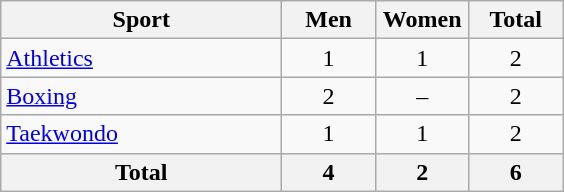<table class="wikitable sortable" style="text-align:center;">
<tr>
<th width=180>Sport</th>
<th width=55>Men</th>
<th width=55>Women</th>
<th width=55>Total</th>
</tr>
<tr>
<td align=left><a href='#'>Athletics</a></td>
<td>1</td>
<td>1</td>
<td>2</td>
</tr>
<tr>
<td align=left><a href='#'>Boxing</a></td>
<td>2</td>
<td>–</td>
<td>2</td>
</tr>
<tr>
<td align=left><a href='#'>Taekwondo</a></td>
<td>1</td>
<td>1</td>
<td>2</td>
</tr>
<tr>
<th>Total</th>
<th>4</th>
<th>2</th>
<th>6</th>
</tr>
</table>
